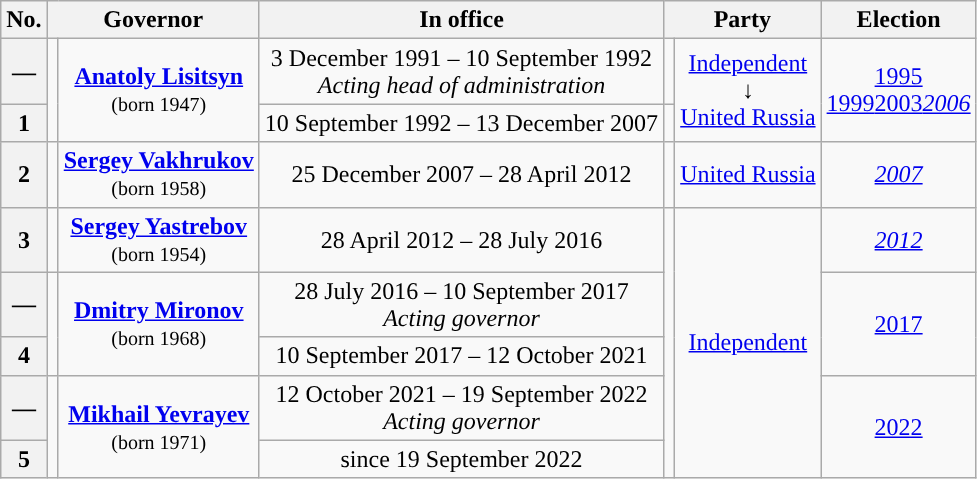<table class="wikitable" style="text-align: center;">
<tr>
<th>No.</th>
<th colspan="2">Governor</th>
<th>In office</th>
<th colspan=2>Party</th>
<th>Election</th>
</tr>
<tr>
<th>—</th>
<td rowspan=2></td>
<td rowspan=2><strong><a href='#'>Anatoly Lisitsyn</a></strong><br><small>(born 1947)</small></td>
<td>3 December 1991 – 10 September 1992<br><em>Acting head of administration</em></td>
<td style="background: "></td>
<td rowspan=2><a href='#'>Independent</a><br>↓<br><a href='#'>United Russia</a></td>
<td rowspan=2><a href='#'>1995</a><br><a href='#'>1999</a><a href='#'>2003</a><em><a href='#'>2006</a></em></td>
</tr>
<tr>
<th>1</th>
<td>10 September 1992 – 13 December 2007</td>
<td style="background: "></td>
</tr>
<tr>
<th>2</th>
<td></td>
<td><strong><a href='#'>Sergey Vakhrukov</a></strong><br><small>(born 1958)</small></td>
<td>25 December 2007 – 28 April 2012</td>
<td style="background: "></td>
<td><a href='#'>United Russia</a></td>
<td><em><a href='#'>2007</a></em></td>
</tr>
<tr>
<th>3</th>
<td></td>
<td><strong><a href='#'>Sergey Yastrebov</a></strong><br><small>(born 1954)</small></td>
<td>28 April 2012 – 28 July 2016</td>
<td rowspan=5; style="background: "></td>
<td rowspan=5><a href='#'>Independent</a></td>
<td><em><a href='#'>2012</a></em></td>
</tr>
<tr>
<th>—</th>
<td rowspan=2></td>
<td rowspan=2><strong><a href='#'>Dmitry Mironov</a></strong><br><small>(born 1968)</small></td>
<td>28 July 2016 – 10 September 2017<br><em>Acting governor</em></td>
<td rowspan=2><a href='#'>2017</a></td>
</tr>
<tr>
<th>4</th>
<td>10 September 2017 – 12 October 2021</td>
</tr>
<tr>
<th>—</th>
<td rowspan=2></td>
<td rowspan=2><strong><a href='#'>Mikhail Yevrayev</a></strong><br><small>(born 1971)</small></td>
<td>12 October 2021 – 19 September 2022<br><em>Acting governor</em></td>
<td rowspan=2><a href='#'>2022</a></td>
</tr>
<tr>
<th>5</th>
<td>since 19 September 2022</td>
</tr>
</table>
